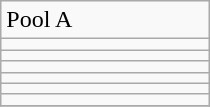<table class="wikitable" width=140>
<tr>
<td>Pool A</td>
</tr>
<tr>
<td></td>
</tr>
<tr>
<td></td>
</tr>
<tr>
<td></td>
</tr>
<tr>
<td></td>
</tr>
<tr>
<td></td>
</tr>
<tr>
<td></td>
</tr>
<tr>
</tr>
</table>
